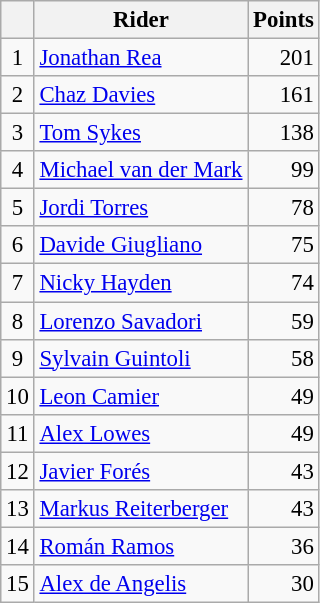<table class="wikitable" style="font-size: 95%;">
<tr>
<th></th>
<th>Rider</th>
<th>Points</th>
</tr>
<tr>
<td align=center>1</td>
<td> <a href='#'>Jonathan Rea</a></td>
<td align=right>201</td>
</tr>
<tr>
<td align=center>2</td>
<td> <a href='#'>Chaz Davies</a></td>
<td align=right>161</td>
</tr>
<tr>
<td align=center>3</td>
<td> <a href='#'>Tom Sykes</a></td>
<td align=right>138</td>
</tr>
<tr>
<td align=center>4</td>
<td> <a href='#'>Michael van der Mark</a></td>
<td align=right>99</td>
</tr>
<tr>
<td align=center>5</td>
<td> <a href='#'>Jordi Torres</a></td>
<td align=right>78</td>
</tr>
<tr>
<td align=center>6</td>
<td> <a href='#'>Davide Giugliano</a></td>
<td align=right>75</td>
</tr>
<tr>
<td align=center>7</td>
<td> <a href='#'>Nicky Hayden</a></td>
<td align=right>74</td>
</tr>
<tr>
<td align=center>8</td>
<td> <a href='#'>Lorenzo Savadori</a></td>
<td align=right>59</td>
</tr>
<tr>
<td align=center>9</td>
<td> <a href='#'>Sylvain Guintoli</a></td>
<td align=right>58</td>
</tr>
<tr>
<td align=center>10</td>
<td> <a href='#'>Leon Camier</a></td>
<td align=right>49</td>
</tr>
<tr>
<td align=center>11</td>
<td> <a href='#'>Alex Lowes</a></td>
<td align=right>49</td>
</tr>
<tr>
<td align=center>12</td>
<td> <a href='#'>Javier Forés</a></td>
<td align=right>43</td>
</tr>
<tr>
<td align=center>13</td>
<td> <a href='#'>Markus Reiterberger</a></td>
<td align=right>43</td>
</tr>
<tr>
<td align=center>14</td>
<td> <a href='#'>Román Ramos</a></td>
<td align=right>36</td>
</tr>
<tr>
<td align=center>15</td>
<td> <a href='#'>Alex de Angelis</a></td>
<td align=right>30</td>
</tr>
</table>
